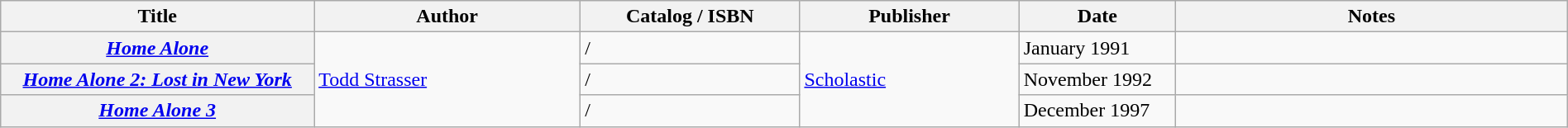<table class="wikitable sortable" style="width:100%;">
<tr>
<th width=20%>Title</th>
<th width=17%>Author</th>
<th width=14%>Catalog / ISBN</th>
<th width=14%>Publisher</th>
<th width=10%>Date</th>
<th width=25%>Notes</th>
</tr>
<tr>
<th><em><a href='#'>Home Alone</a></em></th>
<td rowspan="3"><a href='#'>Todd Strasser</a></td>
<td> / </td>
<td rowspan="3"><a href='#'>Scholastic</a></td>
<td>January 1991</td>
<td></td>
</tr>
<tr>
<th><em><a href='#'>Home Alone 2: Lost in New York</a></em></th>
<td> / </td>
<td>November 1992</td>
<td></td>
</tr>
<tr>
<th><em><a href='#'>Home Alone 3</a></em></th>
<td> / </td>
<td>December 1997</td>
<td></td>
</tr>
</table>
